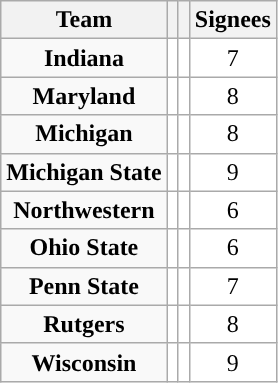<table class="wikitable">
<tr>
<th>Team</th>
<th></th>
<th></th>
<th>Signees</th>
</tr>
<tr style="text-align:center;">
<td><strong>Indiana</strong></td>
<td style="text-align:center; background:white"></td>
<td style="text-align:center; background:white"></td>
<td style="text-align:center; background:white">7</td>
</tr>
<tr style="text-align:center;">
<td><strong>Maryland</strong></td>
<td style="text-align:center; background:white"></td>
<td style="text-align:center; background:white"></td>
<td style="text-align:center; background:white">8</td>
</tr>
<tr style="text-align:center;">
<td><strong>Michigan</strong></td>
<td style="text-align:center; background:white"></td>
<td style="text-align:center; background:white"></td>
<td style="text-align:center; background:white">8</td>
</tr>
<tr style="text-align:center;">
<td><strong>Michigan State</strong></td>
<td style="text-align:center; background:white"></td>
<td style="text-align:center; background:white"></td>
<td style="text-align:center; background:white">9</td>
</tr>
<tr style="text-align:center;">
<td><strong>Northwestern</strong></td>
<td style="text-align:center; background:white"></td>
<td style="text-align:center; background:white"></td>
<td style="text-align:center; background:white">6</td>
</tr>
<tr style="text-align:center;">
<td><strong>Ohio State</strong></td>
<td style="text-align:center; background:white"></td>
<td style="text-align:center; background:white"></td>
<td style="text-align:center; background:white">6</td>
</tr>
<tr style="text-align:center;">
<td><strong>Penn State</strong></td>
<td style="text-align:center; background:white"></td>
<td style="text-align:center; background:white"></td>
<td style="text-align:center; background:white">7</td>
</tr>
<tr style="text-align:center;">
<td><strong>Rutgers</strong></td>
<td style="text-align:center; background:white"></td>
<td style="text-align:center; background:white"></td>
<td style="text-align:center; background:white">8</td>
</tr>
<tr style="text-align:center;">
<td><strong>Wisconsin</strong></td>
<td style="text-align:center; background:white"></td>
<td style="text-align:center; background:white"></td>
<td style="text-align:center; background:white">9</td>
</tr>
</table>
